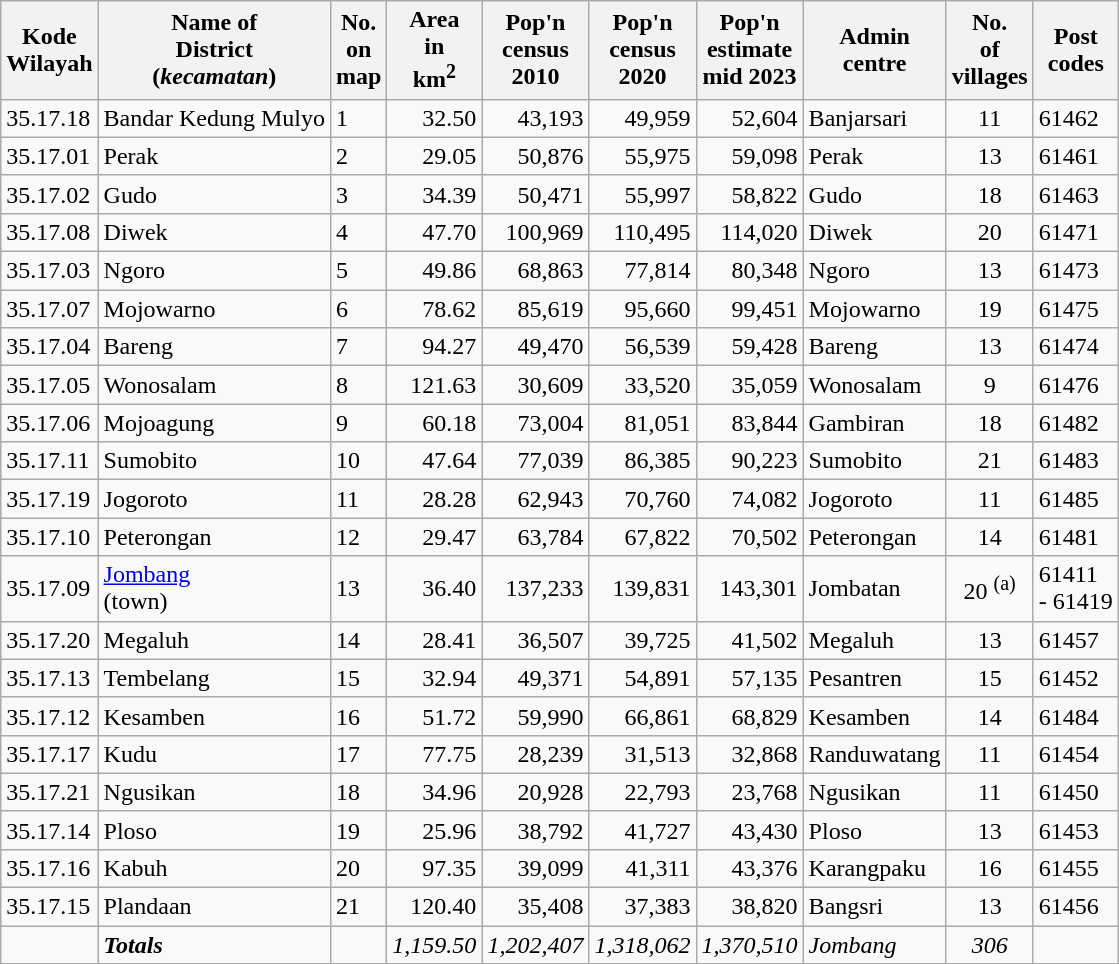<table class="sortable wikitable">
<tr>
<th>Kode <br>Wilayah</th>
<th>Name of<br>District<br>(<em>kecamatan</em>)</th>
<th>No.<br>on<br>map</th>
<th>Area <br> in<br> km<sup>2</sup></th>
<th>Pop'n<br>census<br>2010</th>
<th>Pop'n<br>census<br>2020</th>
<th>Pop'n<br>estimate<br>mid 2023</th>
<th>Admin<br>centre</th>
<th>No.<br>of<br>villages</th>
<th>Post<br>codes</th>
</tr>
<tr>
<td>35.17.18</td>
<td>Bandar Kedung Mulyo</td>
<td>1</td>
<td align="right">32.50</td>
<td align="right">43,193</td>
<td align="right">49,959</td>
<td align="right">52,604</td>
<td>Banjarsari</td>
<td align="center">11</td>
<td>61462</td>
</tr>
<tr>
<td>35.17.01</td>
<td>Perak</td>
<td>2</td>
<td align="right">29.05</td>
<td align="right">50,876</td>
<td align="right">55,975</td>
<td align="right">59,098</td>
<td>Perak</td>
<td align="center">13</td>
<td>61461</td>
</tr>
<tr>
<td>35.17.02</td>
<td>Gudo</td>
<td>3</td>
<td align="right">34.39</td>
<td align="right">50,471</td>
<td align="right">55,997</td>
<td align="right">58,822</td>
<td>Gudo</td>
<td align="center">18</td>
<td>61463</td>
</tr>
<tr>
<td>35.17.08</td>
<td>Diwek</td>
<td>4</td>
<td align="right">47.70</td>
<td align="right">100,969</td>
<td align="right">110,495</td>
<td align="right">114,020</td>
<td>Diwek</td>
<td align="center">20</td>
<td>61471</td>
</tr>
<tr>
<td>35.17.03</td>
<td>Ngoro</td>
<td>5</td>
<td align="right">49.86</td>
<td align="right">68,863</td>
<td align="right">77,814</td>
<td align="right">80,348</td>
<td>Ngoro</td>
<td align="center">13</td>
<td>61473</td>
</tr>
<tr>
<td>35.17.07</td>
<td>Mojowarno</td>
<td>6</td>
<td align="right">78.62</td>
<td align="right">85,619</td>
<td align="right">95,660</td>
<td align="right">99,451</td>
<td>Mojowarno</td>
<td align="center">19</td>
<td>61475</td>
</tr>
<tr>
<td>35.17.04</td>
<td>Bareng</td>
<td>7</td>
<td align="right">94.27</td>
<td align="right">49,470</td>
<td align="right">56,539</td>
<td align="right">59,428</td>
<td>Bareng</td>
<td align="center">13</td>
<td>61474</td>
</tr>
<tr>
<td>35.17.05</td>
<td>Wonosalam</td>
<td>8</td>
<td align="right">121.63</td>
<td align="right">30,609</td>
<td align="right">33,520</td>
<td align="right">35,059</td>
<td>Wonosalam</td>
<td align="center">9</td>
<td>61476</td>
</tr>
<tr>
<td>35.17.06</td>
<td>Mojoagung</td>
<td>9</td>
<td align="right">60.18</td>
<td align="right">73,004</td>
<td align="right">81,051</td>
<td align="right">83,844</td>
<td>Gambiran</td>
<td align="center">18</td>
<td>61482</td>
</tr>
<tr>
<td>35.17.11</td>
<td>Sumobito</td>
<td>10</td>
<td align="right">47.64</td>
<td align="right">77,039</td>
<td align="right">86,385</td>
<td align="right">90,223</td>
<td>Sumobito</td>
<td align="center">21</td>
<td>61483</td>
</tr>
<tr>
<td>35.17.19</td>
<td>Jogoroto</td>
<td>11</td>
<td align="right">28.28</td>
<td align="right">62,943</td>
<td align="right">70,760</td>
<td align="right">74,082</td>
<td>Jogoroto</td>
<td align="center">11</td>
<td>61485</td>
</tr>
<tr>
<td>35.17.10</td>
<td>Peterongan</td>
<td>12</td>
<td align="right">29.47</td>
<td align="right">63,784</td>
<td align="right">67,822</td>
<td align="right">70,502</td>
<td>Peterongan</td>
<td align="center">14</td>
<td>61481</td>
</tr>
<tr>
<td>35.17.09</td>
<td><a href='#'>Jombang</a> <br> (town)</td>
<td>13</td>
<td align="right">36.40</td>
<td align="right">137,233</td>
<td align="right">139,831</td>
<td align="right">143,301</td>
<td>Jombatan</td>
<td align="center">20 <sup>(a)</sup></td>
<td>61411<br>- 61419</td>
</tr>
<tr>
<td>35.17.20</td>
<td>Megaluh</td>
<td>14</td>
<td align="right">28.41</td>
<td align="right">36,507</td>
<td align="right">39,725</td>
<td align="right">41,502</td>
<td>Megaluh</td>
<td align="center">13</td>
<td>61457</td>
</tr>
<tr>
<td>35.17.13</td>
<td>Tembelang</td>
<td>15</td>
<td align="right">32.94</td>
<td align="right">49,371</td>
<td align="right">54,891</td>
<td align="right">57,135</td>
<td>Pesantren</td>
<td align="center">15</td>
<td>61452</td>
</tr>
<tr>
<td>35.17.12</td>
<td>Kesamben</td>
<td>16</td>
<td align="right">51.72</td>
<td align="right">59,990</td>
<td align="right">66,861</td>
<td align="right">68,829</td>
<td>Kesamben</td>
<td align="center">14</td>
<td>61484</td>
</tr>
<tr>
<td>35.17.17</td>
<td>Kudu</td>
<td>17</td>
<td align="right">77.75</td>
<td align="right">28,239</td>
<td align="right">31,513</td>
<td align="right">32,868</td>
<td>Randuwatang</td>
<td align="center">11</td>
<td>61454</td>
</tr>
<tr>
<td>35.17.21</td>
<td>Ngusikan</td>
<td>18</td>
<td align="right">34.96</td>
<td align="right">20,928</td>
<td align="right">22,793</td>
<td align="right">23,768</td>
<td>Ngusikan</td>
<td align="center">11</td>
<td>61450</td>
</tr>
<tr>
<td>35.17.14</td>
<td>Ploso</td>
<td>19</td>
<td align="right">25.96</td>
<td align="right">38,792</td>
<td align="right">41,727</td>
<td align="right">43,430</td>
<td>Ploso</td>
<td align="center">13</td>
<td>61453</td>
</tr>
<tr>
<td>35.17.16</td>
<td>Kabuh</td>
<td>20</td>
<td align="right">97.35</td>
<td align="right">39,099</td>
<td align="right">41,311</td>
<td align="right">43,376</td>
<td>Karangpaku</td>
<td align="center">16</td>
<td>61455</td>
</tr>
<tr>
<td>35.17.15</td>
<td>Plandaan</td>
<td>21</td>
<td align="right">120.40</td>
<td align="right">35,408</td>
<td align="right">37,383</td>
<td align="right">38,820</td>
<td>Bangsri</td>
<td align="center">13</td>
<td>61456</td>
</tr>
<tr>
<td></td>
<td><strong><em>Totals</em></strong></td>
<td></td>
<td align="right"><em>1,159.50</em></td>
<td align="right"><em>1,202,407</em></td>
<td align="right"><em>1,318,062</em></td>
<td align="right"><em>1,370,510</em></td>
<td><em>Jombang</em></td>
<td align="center"><em>306</em></td>
<td></td>
</tr>
</table>
